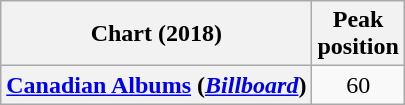<table class="wikitable plainrowheaders" style="text-align:center">
<tr>
<th scope="col">Chart (2018)</th>
<th scope="col">Peak<br>position</th>
</tr>
<tr>
<th scope="row"><a href='#'>Canadian Albums</a> (<em><a href='#'>Billboard</a></em>)</th>
<td>60</td>
</tr>
</table>
